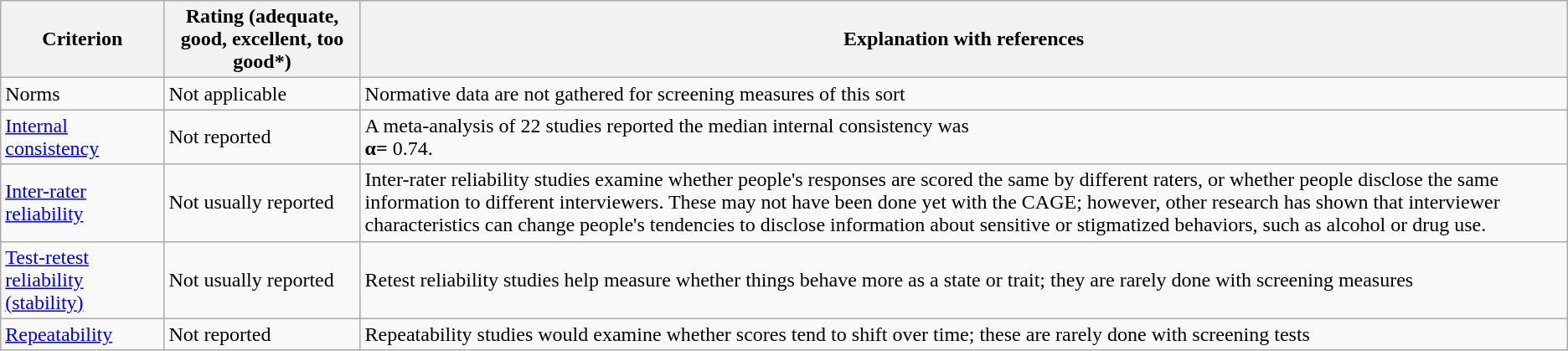<table class="wikitable">
<tr>
<th>Criterion</th>
<th>Rating (adequate, good, excellent, too good*)</th>
<th>Explanation with references</th>
</tr>
<tr>
<td>Norms</td>
<td>Not applicable</td>
<td>Normative data are not gathered for screening measures of this sort</td>
</tr>
<tr>
<td><a href='#'>Internal consistency</a></td>
<td>Not reported</td>
<td>A meta-analysis of 22 studies reported the median internal consistency was<br><strong>α=</strong> 0.74.</td>
</tr>
<tr>
<td><a href='#'>Inter-rater reliability</a></td>
<td>Not usually reported</td>
<td>Inter-rater reliability studies examine whether people's responses are scored the same by different raters, or whether people disclose the same information to different interviewers. These may not have been done yet with the CAGE; however, other research has shown that interviewer characteristics can change people's tendencies to disclose information about sensitive or stigmatized behaviors, such as alcohol or drug use.</td>
</tr>
<tr>
<td><a href='#'>Test-retest reliability (stability)</a></td>
<td>Not usually reported</td>
<td>Retest reliability studies help measure whether things behave more as a state or trait; they are rarely done with screening measures</td>
</tr>
<tr>
<td><a href='#'>Repeatability</a></td>
<td>Not reported</td>
<td>Repeatability studies would examine whether scores tend to shift over time; these are rarely done with screening tests</td>
</tr>
</table>
